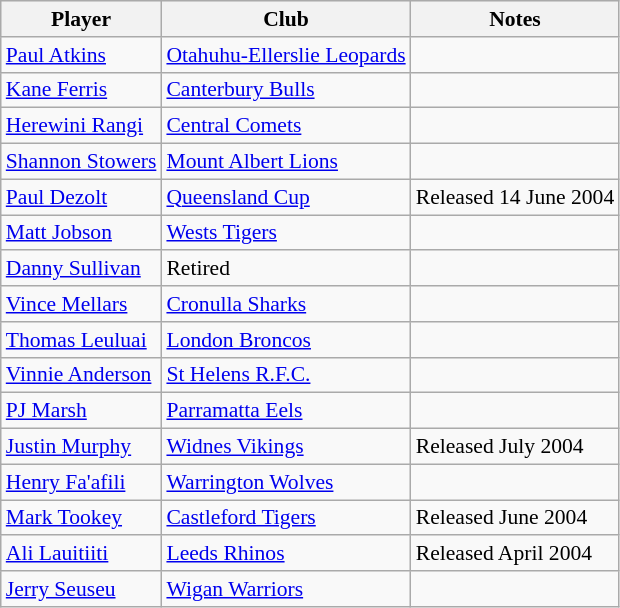<table class="wikitable" style="font-size:90%">
<tr bgcolor="#efefef">
<th>Player</th>
<th>Club</th>
<th>Notes</th>
</tr>
<tr>
<td><a href='#'>Paul Atkins</a></td>
<td><a href='#'>Otahuhu-Ellerslie Leopards</a></td>
<td></td>
</tr>
<tr>
<td><a href='#'>Kane Ferris</a></td>
<td><a href='#'>Canterbury Bulls</a></td>
<td></td>
</tr>
<tr>
<td><a href='#'>Herewini Rangi</a></td>
<td><a href='#'>Central Comets</a></td>
<td></td>
</tr>
<tr>
<td><a href='#'>Shannon Stowers</a></td>
<td><a href='#'>Mount Albert Lions</a></td>
<td></td>
</tr>
<tr>
<td><a href='#'>Paul Dezolt</a></td>
<td><a href='#'>Queensland Cup</a></td>
<td>Released 14 June 2004</td>
</tr>
<tr>
<td><a href='#'>Matt Jobson</a></td>
<td><a href='#'>Wests Tigers</a></td>
<td></td>
</tr>
<tr>
<td><a href='#'>Danny Sullivan</a></td>
<td>Retired</td>
<td></td>
</tr>
<tr>
<td><a href='#'>Vince Mellars</a></td>
<td><a href='#'>Cronulla Sharks</a></td>
<td></td>
</tr>
<tr>
<td><a href='#'>Thomas Leuluai</a></td>
<td><a href='#'>London Broncos</a></td>
<td></td>
</tr>
<tr>
<td><a href='#'>Vinnie Anderson</a></td>
<td><a href='#'>St Helens R.F.C.</a></td>
<td></td>
</tr>
<tr>
<td><a href='#'>PJ Marsh</a></td>
<td><a href='#'>Parramatta Eels</a></td>
<td></td>
</tr>
<tr>
<td><a href='#'>Justin Murphy</a></td>
<td><a href='#'>Widnes Vikings</a></td>
<td>Released July 2004</td>
</tr>
<tr>
<td><a href='#'>Henry Fa'afili</a></td>
<td><a href='#'>Warrington Wolves</a></td>
<td></td>
</tr>
<tr>
<td><a href='#'>Mark Tookey</a></td>
<td><a href='#'>Castleford Tigers</a></td>
<td>Released June 2004</td>
</tr>
<tr>
<td><a href='#'>Ali Lauitiiti</a></td>
<td><a href='#'>Leeds Rhinos</a></td>
<td>Released April 2004</td>
</tr>
<tr>
<td><a href='#'>Jerry Seuseu</a></td>
<td><a href='#'>Wigan Warriors</a></td>
<td></td>
</tr>
</table>
